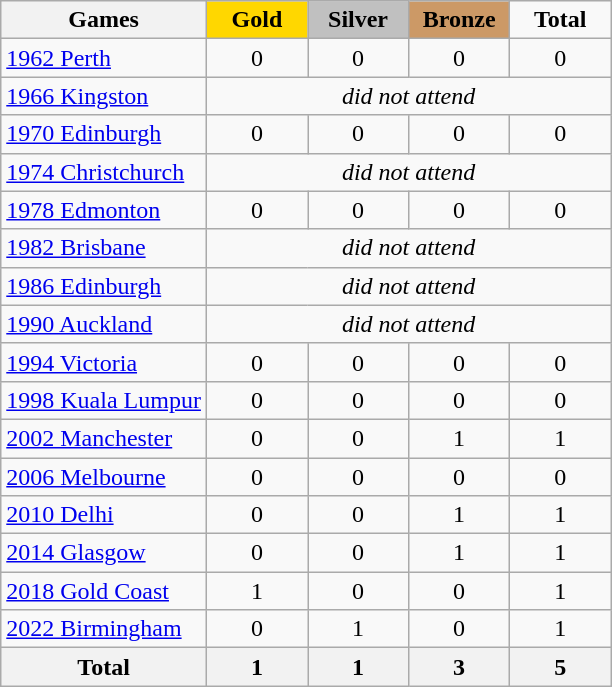<table class="wikitable" style="text-align:center">
<tr>
<th>Games</th>
<td width=60 bgcolor=gold><strong>Gold</strong></td>
<td width=60 bgcolor=silver><strong>Silver</strong></td>
<td width=60 bgcolor=cc9966><strong>Bronze</strong></td>
<td width=60><strong>Total</strong></td>
</tr>
<tr>
<td align=left><a href='#'>1962 Perth</a></td>
<td>0</td>
<td>0</td>
<td>0</td>
<td>0</td>
</tr>
<tr>
<td align=left><a href='#'>1966 Kingston</a></td>
<td colspan=4><em>did not attend</em></td>
</tr>
<tr>
<td align=left><a href='#'>1970 Edinburgh</a></td>
<td>0</td>
<td>0</td>
<td>0</td>
<td>0</td>
</tr>
<tr>
<td align=left><a href='#'>1974 Christchurch</a></td>
<td colspan=4><em>did not attend</em></td>
</tr>
<tr>
<td align=left><a href='#'>1978 Edmonton</a></td>
<td>0</td>
<td>0</td>
<td>0</td>
<td>0</td>
</tr>
<tr>
<td align=left><a href='#'>1982 Brisbane</a></td>
<td colspan=4><em>did not attend</em></td>
</tr>
<tr>
<td align=left><a href='#'>1986 Edinburgh</a></td>
<td colspan=4><em>did not attend</em></td>
</tr>
<tr>
<td align=left><a href='#'>1990 Auckland</a></td>
<td colspan=4><em>did not attend</em></td>
</tr>
<tr>
<td align=left><a href='#'>1994 Victoria</a></td>
<td>0</td>
<td>0</td>
<td>0</td>
<td>0</td>
</tr>
<tr>
<td align=left><a href='#'>1998 Kuala Lumpur</a></td>
<td>0</td>
<td>0</td>
<td>0</td>
<td>0</td>
</tr>
<tr>
<td align=left><a href='#'>2002 Manchester</a></td>
<td>0</td>
<td>0</td>
<td>1</td>
<td>1</td>
</tr>
<tr>
<td align=left><a href='#'>2006 Melbourne</a></td>
<td>0</td>
<td>0</td>
<td>0</td>
<td>0</td>
</tr>
<tr>
<td align=left><a href='#'>2010 Delhi</a></td>
<td>0</td>
<td>0</td>
<td>1</td>
<td>1</td>
</tr>
<tr>
<td align=left><a href='#'>2014 Glasgow</a></td>
<td>0</td>
<td>0</td>
<td>1</td>
<td>1</td>
</tr>
<tr>
<td align=left><a href='#'>2018 Gold Coast</a></td>
<td>1</td>
<td>0</td>
<td>0</td>
<td>1</td>
</tr>
<tr>
<td align=left><a href='#'>2022 Birmingham</a></td>
<td>0</td>
<td>1</td>
<td>0</td>
<td>1</td>
</tr>
<tr>
<th>Total</th>
<th>1</th>
<th>1</th>
<th>3</th>
<th>5</th>
</tr>
</table>
